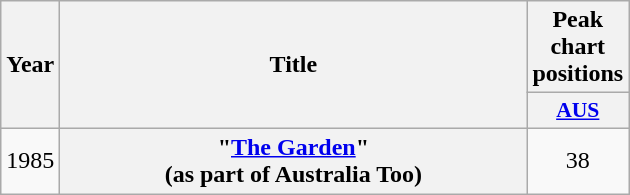<table class="wikitable plainrowheaders" style="text-align:center;" border="1">
<tr>
<th scope="col" rowspan="2" style="width:1em;">Year</th>
<th scope="col" rowspan="2" style="width:19em;">Title</th>
<th scope="col" colspan="1">Peak chart positions</th>
</tr>
<tr>
<th scope="col" style="width:3em;font-size:90%;"><a href='#'>AUS</a><br></th>
</tr>
<tr>
<td>1985</td>
<th scope="row">"<a href='#'>The Garden</a>"<br><span>(as part of Australia Too)</span></th>
<td>38</td>
</tr>
</table>
